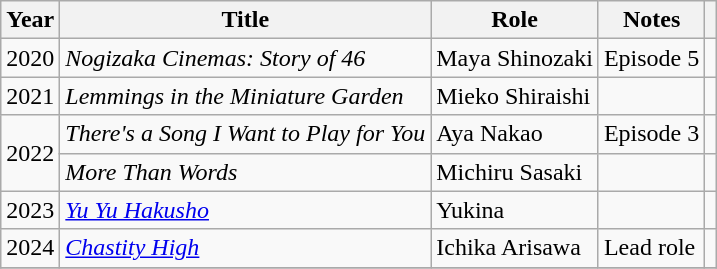<table class="wikitable sortable">
<tr>
<th>Year</th>
<th>Title</th>
<th>Role</th>
<th class="unsortable">Notes</th>
<th class="unsortable"></th>
</tr>
<tr>
<td>2020</td>
<td><em>Nogizaka Cinemas: Story of 46</em></td>
<td>Maya Shinozaki</td>
<td>Episode 5</td>
<td></td>
</tr>
<tr>
<td>2021</td>
<td><em>Lemmings in the Miniature Garden</em></td>
<td>Mieko Shiraishi</td>
<td></td>
<td></td>
</tr>
<tr>
<td rowspan="2">2022</td>
<td><em>There's a Song I Want to Play for You</em></td>
<td>Aya Nakao</td>
<td>Episode 3</td>
<td></td>
</tr>
<tr>
<td><em>More Than Words</em></td>
<td>Michiru Sasaki</td>
<td></td>
<td></td>
</tr>
<tr>
<td>2023</td>
<td><em><a href='#'>Yu Yu Hakusho</a></em></td>
<td>Yukina</td>
<td></td>
<td></td>
</tr>
<tr>
<td>2024</td>
<td><em><a href='#'>Chastity High</a></em></td>
<td>Ichika Arisawa</td>
<td>Lead role</td>
<td></td>
</tr>
<tr>
</tr>
</table>
